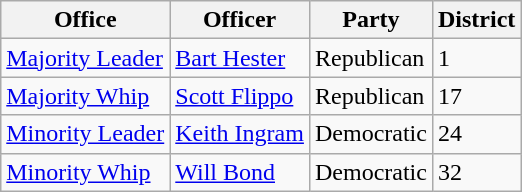<table class="wikitable">
<tr>
<th>Office</th>
<th>Officer</th>
<th>Party</th>
<th>District</th>
</tr>
<tr>
<td><a href='#'>Majority Leader</a></td>
<td><a href='#'>Bart Hester</a></td>
<td>Republican</td>
<td>1</td>
</tr>
<tr>
<td><a href='#'>Majority Whip</a></td>
<td><a href='#'>Scott Flippo</a></td>
<td>Republican</td>
<td>17</td>
</tr>
<tr>
<td><a href='#'>Minority Leader</a></td>
<td><a href='#'>Keith Ingram</a></td>
<td>Democratic</td>
<td>24</td>
</tr>
<tr>
<td><a href='#'>Minority Whip</a></td>
<td><a href='#'>Will Bond</a></td>
<td>Democratic</td>
<td>32</td>
</tr>
</table>
